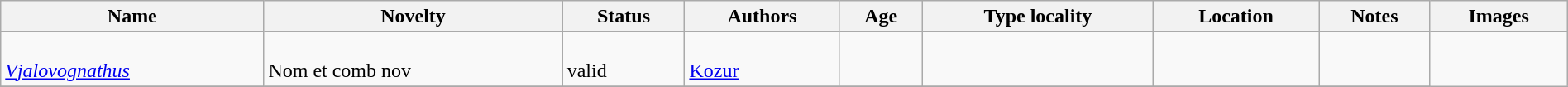<table class="wikitable sortable" align="center" width="100%">
<tr>
<th>Name</th>
<th>Novelty</th>
<th>Status</th>
<th>Authors</th>
<th>Age</th>
<th>Type locality</th>
<th>Location</th>
<th>Notes</th>
<th>Images</th>
</tr>
<tr>
<td><br><em><a href='#'>Vjalovognathus</a></em></td>
<td><br>Nom et comb nov</td>
<td><br>valid</td>
<td><br><a href='#'>Kozur</a></td>
<td></td>
<td></td>
<td></td>
<td></td>
</tr>
<tr>
</tr>
</table>
